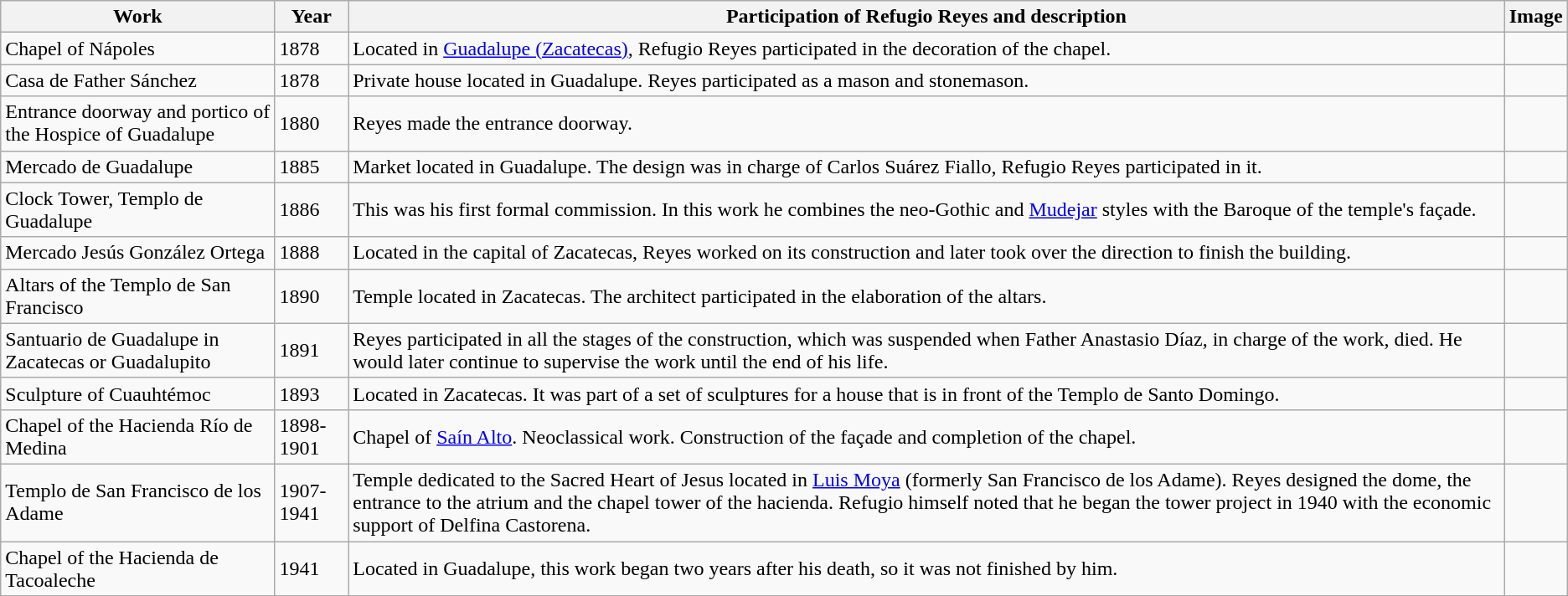<table class="wikitable">
<tr>
<th>Work</th>
<th>Year</th>
<th>Participation of Refugio Reyes and description</th>
<th>Image</th>
</tr>
<tr>
<td>Chapel of Nápoles</td>
<td>1878</td>
<td>Located in <a href='#'>Guadalupe (Zacatecas)</a>, Refugio Reyes participated in the decoration of the chapel.</td>
<td></td>
</tr>
<tr>
<td>Casa de Father Sánchez</td>
<td>1878</td>
<td>Private house located in Guadalupe. Reyes participated as a mason and stonemason.</td>
<td></td>
</tr>
<tr>
<td>Entrance doorway and portico of the Hospice of Guadalupe</td>
<td>1880</td>
<td>Reyes made the entrance doorway.</td>
<td></td>
</tr>
<tr>
<td>Mercado de Guadalupe</td>
<td>1885</td>
<td>Market located in Guadalupe. The design was in charge of Carlos Suárez Fiallo, Refugio Reyes participated in it.</td>
<td></td>
</tr>
<tr>
<td>Clock Tower, Templo de Guadalupe</td>
<td>1886</td>
<td>This was his first formal commission. In this work he combines the neo-Gothic and <a href='#'>Mudejar</a> styles with the Baroque of the temple's façade.</td>
<td></td>
</tr>
<tr>
<td>Mercado Jesús González Ortega</td>
<td>1888</td>
<td>Located in the capital of Zacatecas, Reyes worked on its construction and later took over the direction to finish the building.</td>
<td></td>
</tr>
<tr>
<td>Altars of the Templo de San Francisco</td>
<td>1890</td>
<td>Temple located in Zacatecas. The architect participated in the elaboration of the altars.</td>
<td></td>
</tr>
<tr>
<td>Santuario de Guadalupe in Zacatecas or Guadalupito</td>
<td>1891</td>
<td>Reyes participated in all the stages of the construction, which was suspended when Father Anastasio Díaz, in charge of the work, died. He would later continue to supervise the work until the end of his life.</td>
<td></td>
</tr>
<tr>
<td>Sculpture of Cuauhtémoc</td>
<td>1893</td>
<td>Located in Zacatecas. It was part of a set of sculptures for a house that is in front of the Templo de Santo Domingo.</td>
<td></td>
</tr>
<tr>
<td>Chapel of the Hacienda Río de Medina</td>
<td>1898-1901</td>
<td>Chapel of <a href='#'>Saín Alto</a>. Neoclassical work. Construction of the façade and completion of the chapel.</td>
<td></td>
</tr>
<tr>
<td>Templo de San Francisco de los Adame</td>
<td>1907-1941</td>
<td>Temple dedicated to the Sacred Heart of Jesus located in <a href='#'>Luis Moya</a> (formerly San Francisco de los Adame). Reyes designed the dome, the entrance to the atrium and the chapel tower of the hacienda. Refugio himself noted that he began the tower project in 1940 with the economic support of Delfina Castorena.</td>
<td></td>
</tr>
<tr>
<td>Chapel of the Hacienda de Tacoaleche</td>
<td>1941</td>
<td>Located in Guadalupe, this work began two years after his death, so it was not finished by him.</td>
<td></td>
</tr>
</table>
